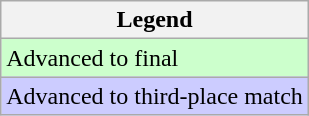<table class="wikitable">
<tr>
<th>Legend</th>
</tr>
<tr bgcolor=ccffcc>
<td>Advanced to final</td>
</tr>
<tr bgcolor=ccccff>
<td>Advanced to third-place match</td>
</tr>
</table>
